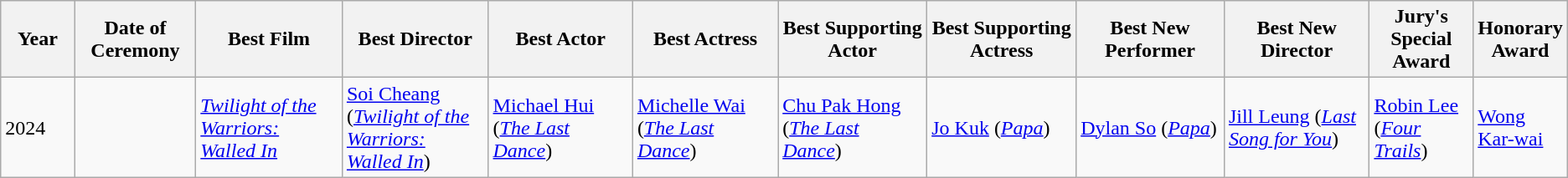<table class="wikitable">
<tr>
<th width=5%>Year</th>
<th width=8%>Date of Ceremony</th>
<th width=10%>Best Film</th>
<th width=10%>Best Director</th>
<th width=10%>Best Actor</th>
<th width=10%>Best Actress</th>
<th width=10%>Best Supporting Actor</th>
<th width=10%>Best Supporting Actress</th>
<th width=10%>Best New Performer</th>
<th width=10%>Best New Director</th>
<th width=10%>Jury's Special Award</th>
<th width=10%>Honorary Award</th>
</tr>
<tr>
<td>2024</td>
<td></td>
<td><em><a href='#'>Twilight of the Warriors: Walled In</a></em></td>
<td><a href='#'>Soi Cheang</a> (<em><a href='#'>Twilight of the Warriors: Walled In</a></em>)</td>
<td><a href='#'>Michael Hui</a> (<em><a href='#'>The Last Dance</a></em>)</td>
<td><a href='#'>Michelle Wai</a> (<em><a href='#'>The Last Dance</a></em>)</td>
<td><a href='#'>Chu Pak Hong</a> (<em><a href='#'>The Last Dance</a></em>)</td>
<td><a href='#'>Jo Kuk</a> (<em><a href='#'>Papa</a></em>)</td>
<td><a href='#'>Dylan So</a> (<em><a href='#'>Papa</a></em>)</td>
<td><a href='#'>Jill Leung</a> (<em><a href='#'>Last Song for You</a></em>)</td>
<td><a href='#'>Robin Lee</a> (<em><a href='#'>Four Trails</a></em>)</td>
<td><a href='#'>Wong Kar-wai</a></td>
</tr>
</table>
